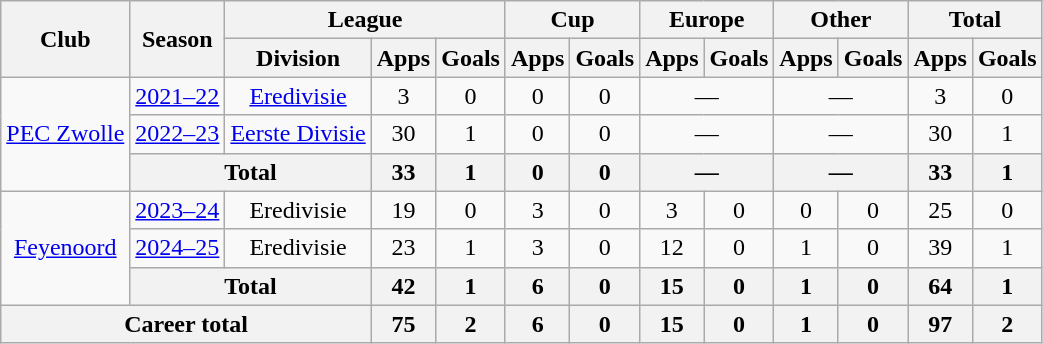<table class="wikitable" style="text-align:center">
<tr>
<th rowspan="2">Club</th>
<th rowspan="2">Season</th>
<th colspan="3">League</th>
<th colspan="2">Cup</th>
<th colspan="2">Europe</th>
<th colspan="2">Other</th>
<th colspan="2">Total</th>
</tr>
<tr>
<th>Division</th>
<th>Apps</th>
<th>Goals</th>
<th>Apps</th>
<th>Goals</th>
<th>Apps</th>
<th>Goals</th>
<th>Apps</th>
<th>Goals</th>
<th>Apps</th>
<th>Goals</th>
</tr>
<tr>
<td rowspan="3"><a href='#'>PEC Zwolle</a></td>
<td><a href='#'>2021–22</a></td>
<td><a href='#'>Eredivisie</a></td>
<td>3</td>
<td>0</td>
<td>0</td>
<td>0</td>
<td colspan="2">—</td>
<td colspan="2">—</td>
<td>3</td>
<td>0</td>
</tr>
<tr>
<td><a href='#'>2022–23</a></td>
<td><a href='#'>Eerste Divisie</a></td>
<td>30</td>
<td>1</td>
<td>0</td>
<td>0</td>
<td colspan="2">—</td>
<td colspan="2">—</td>
<td>30</td>
<td>1</td>
</tr>
<tr>
<th colspan="2">Total</th>
<th>33</th>
<th>1</th>
<th>0</th>
<th>0</th>
<th colspan="2">—</th>
<th colspan="2">—</th>
<th>33</th>
<th>1</th>
</tr>
<tr>
<td rowspan="3"><a href='#'>Feyenoord</a></td>
<td><a href='#'>2023–24</a></td>
<td>Eredivisie</td>
<td>19</td>
<td>0</td>
<td>3</td>
<td>0</td>
<td>3</td>
<td>0</td>
<td>0</td>
<td>0</td>
<td>25</td>
<td>0</td>
</tr>
<tr>
<td><a href='#'>2024–25</a></td>
<td>Eredivisie</td>
<td>23</td>
<td>1</td>
<td>3</td>
<td>0</td>
<td>12</td>
<td>0</td>
<td>1</td>
<td>0</td>
<td>39</td>
<td>1</td>
</tr>
<tr>
<th colspan="2">Total</th>
<th>42</th>
<th>1</th>
<th>6</th>
<th>0</th>
<th>15</th>
<th>0</th>
<th>1</th>
<th>0</th>
<th>64</th>
<th>1</th>
</tr>
<tr>
<th colspan="3">Career total</th>
<th>75</th>
<th>2</th>
<th>6</th>
<th>0</th>
<th>15</th>
<th>0</th>
<th>1</th>
<th>0</th>
<th>97</th>
<th>2</th>
</tr>
</table>
